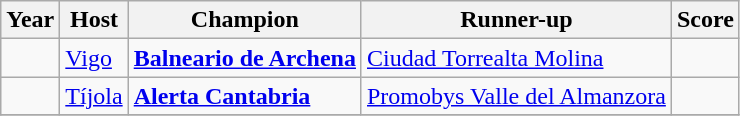<table class="wikitable">
<tr>
<th>Year</th>
<th>Host</th>
<th>Champion</th>
<th>Runner-up</th>
<th>Score</th>
</tr>
<tr>
<td></td>
<td><a href='#'>Vigo</a></td>
<td><strong><a href='#'>Balneario de Archena</a></strong></td>
<td><a href='#'>Ciudad Torrealta Molina</a></td>
<td></td>
</tr>
<tr>
<td></td>
<td><a href='#'>Tíjola</a></td>
<td><strong><a href='#'>Alerta Cantabria</a></strong></td>
<td><a href='#'>Promobys Valle del Almanzora</a></td>
<td></td>
</tr>
<tr>
</tr>
</table>
